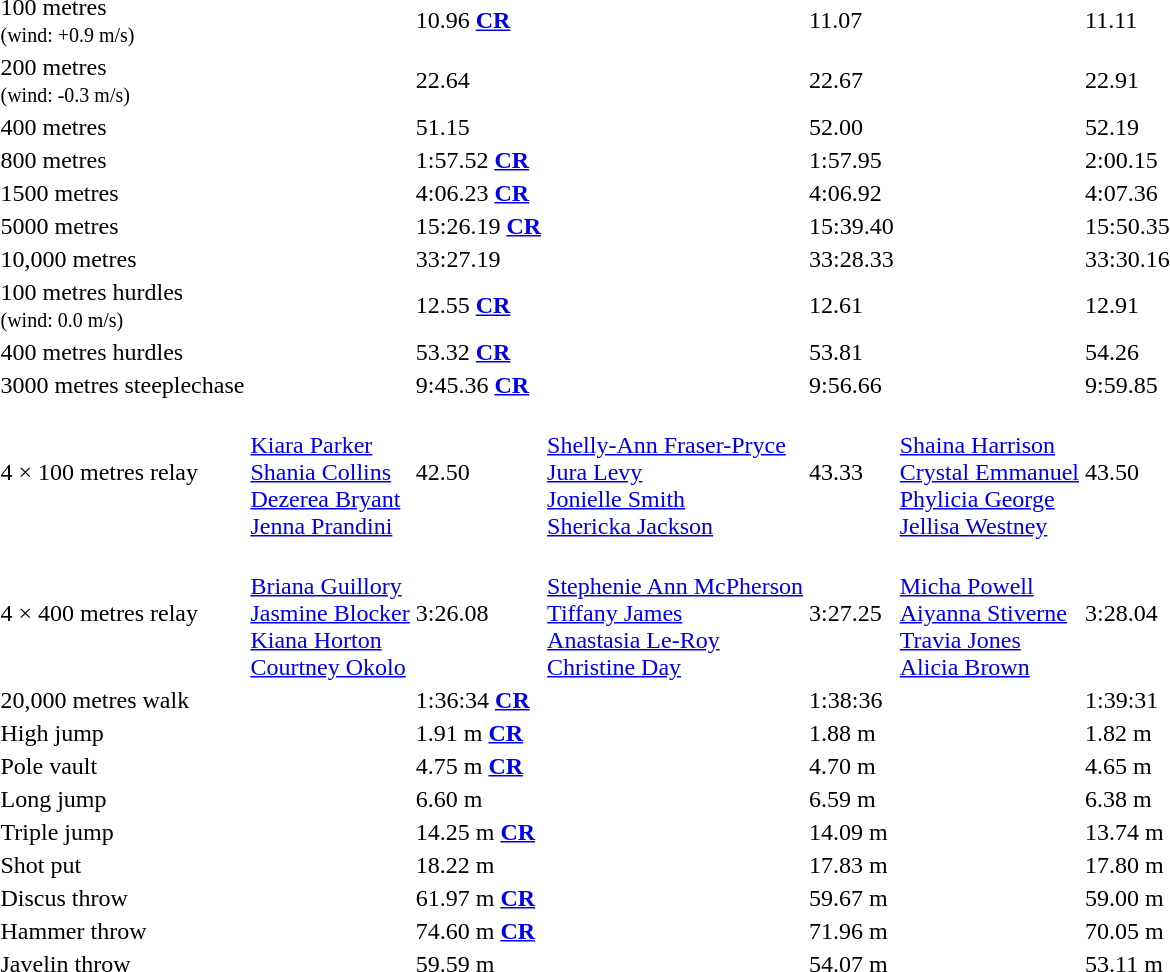<table>
<tr>
<td>100 metres<br><small>(wind: +0.9 m/s)</small></td>
<td></td>
<td>10.96 <strong><a href='#'>CR</a></strong></td>
<td></td>
<td>11.07</td>
<td></td>
<td>11.11</td>
</tr>
<tr>
<td>200 metres<br><small>(wind: -0.3 m/s)</small></td>
<td></td>
<td>22.64</td>
<td></td>
<td>22.67</td>
<td></td>
<td>22.91</td>
</tr>
<tr>
<td>400 metres</td>
<td></td>
<td>51.15</td>
<td></td>
<td>52.00</td>
<td></td>
<td>52.19</td>
</tr>
<tr>
<td>800 metres</td>
<td></td>
<td>1:57.52 <strong><a href='#'>CR</a></strong></td>
<td></td>
<td>1:57.95</td>
<td></td>
<td>2:00.15</td>
</tr>
<tr>
<td>1500 metres</td>
<td></td>
<td>4:06.23 <strong><a href='#'>CR</a></strong></td>
<td></td>
<td>4:06.92</td>
<td></td>
<td>4:07.36</td>
</tr>
<tr>
<td>5000 metres</td>
<td></td>
<td>15:26.19 <strong><a href='#'>CR</a></strong></td>
<td></td>
<td>15:39.40</td>
<td></td>
<td>15:50.35</td>
</tr>
<tr>
<td>10,000 metres</td>
<td></td>
<td>33:27.19</td>
<td></td>
<td>33:28.33</td>
<td></td>
<td>33:30.16</td>
</tr>
<tr>
<td>100 metres hurdles<br><small>(wind: 0.0 m/s)</small></td>
<td></td>
<td>12.55 <strong><a href='#'>CR</a></strong></td>
<td></td>
<td>12.61</td>
<td></td>
<td>12.91</td>
</tr>
<tr>
<td>400 metres hurdles</td>
<td></td>
<td>53.32 <strong><a href='#'>CR</a></strong></td>
<td></td>
<td>53.81</td>
<td></td>
<td>54.26</td>
</tr>
<tr>
<td>3000 metres steeplechase</td>
<td></td>
<td>9:45.36 <strong><a href='#'>CR</a></strong></td>
<td></td>
<td>9:56.66</td>
<td></td>
<td>9:59.85</td>
</tr>
<tr>
<td>4 × 100 metres relay</td>
<td><br><a href='#'>Kiara Parker</a><br><a href='#'>Shania Collins</a><br><a href='#'>Dezerea Bryant</a><br><a href='#'>Jenna Prandini</a></td>
<td>42.50</td>
<td><br><a href='#'>Shelly-Ann Fraser-Pryce</a><br><a href='#'>Jura Levy</a><br><a href='#'>Jonielle Smith</a><br><a href='#'>Shericka Jackson</a></td>
<td>43.33</td>
<td><br><a href='#'>Shaina Harrison</a><br><a href='#'>Crystal Emmanuel</a><br><a href='#'>Phylicia George</a><br><a href='#'>Jellisa Westney</a></td>
<td>43.50</td>
</tr>
<tr>
<td>4 × 400 metres relay</td>
<td><br><a href='#'>Briana Guillory</a><br><a href='#'>Jasmine Blocker</a><br><a href='#'>Kiana Horton</a><br><a href='#'>Courtney Okolo</a></td>
<td>3:26.08</td>
<td><br><a href='#'>Stephenie Ann McPherson</a><br><a href='#'>Tiffany James</a><br><a href='#'>Anastasia Le-Roy</a><br><a href='#'>Christine Day</a></td>
<td>3:27.25</td>
<td><br><a href='#'>Micha Powell</a><br><a href='#'>Aiyanna Stiverne</a><br><a href='#'>Travia Jones</a><br><a href='#'>Alicia Brown</a></td>
<td>3:28.04</td>
</tr>
<tr>
<td>20,000 metres walk</td>
<td></td>
<td>1:36:34 <strong><a href='#'>CR</a></strong></td>
<td></td>
<td>1:38:36</td>
<td></td>
<td>1:39:31</td>
</tr>
<tr>
<td>High jump</td>
<td></td>
<td>1.91 m <strong><a href='#'>CR</a></strong></td>
<td></td>
<td>1.88 m</td>
<td></td>
<td>1.82 m</td>
</tr>
<tr>
<td>Pole vault</td>
<td></td>
<td>4.75 m <strong><a href='#'>CR</a></strong></td>
<td></td>
<td>4.70 m</td>
<td></td>
<td>4.65 m</td>
</tr>
<tr>
<td>Long jump</td>
<td></td>
<td>6.60 m</td>
<td></td>
<td>6.59 m</td>
<td></td>
<td>6.38 m</td>
</tr>
<tr>
<td>Triple jump</td>
<td></td>
<td>14.25 m <strong><a href='#'>CR</a></strong></td>
<td></td>
<td>14.09 m</td>
<td></td>
<td>13.74 m</td>
</tr>
<tr>
<td>Shot put</td>
<td></td>
<td>18.22 m</td>
<td></td>
<td>17.83 m</td>
<td></td>
<td>17.80 m</td>
</tr>
<tr>
<td>Discus throw</td>
<td></td>
<td>61.97 m <strong><a href='#'>CR</a></strong></td>
<td></td>
<td>59.67 m</td>
<td></td>
<td>59.00 m</td>
</tr>
<tr>
<td>Hammer throw</td>
<td></td>
<td>74.60 m <strong><a href='#'>CR</a></strong></td>
<td></td>
<td>71.96 m</td>
<td></td>
<td>70.05 m</td>
</tr>
<tr>
<td>Javelin throw</td>
<td></td>
<td>59.59 m</td>
<td></td>
<td>54.07 m</td>
<td></td>
<td>53.11 m</td>
</tr>
</table>
